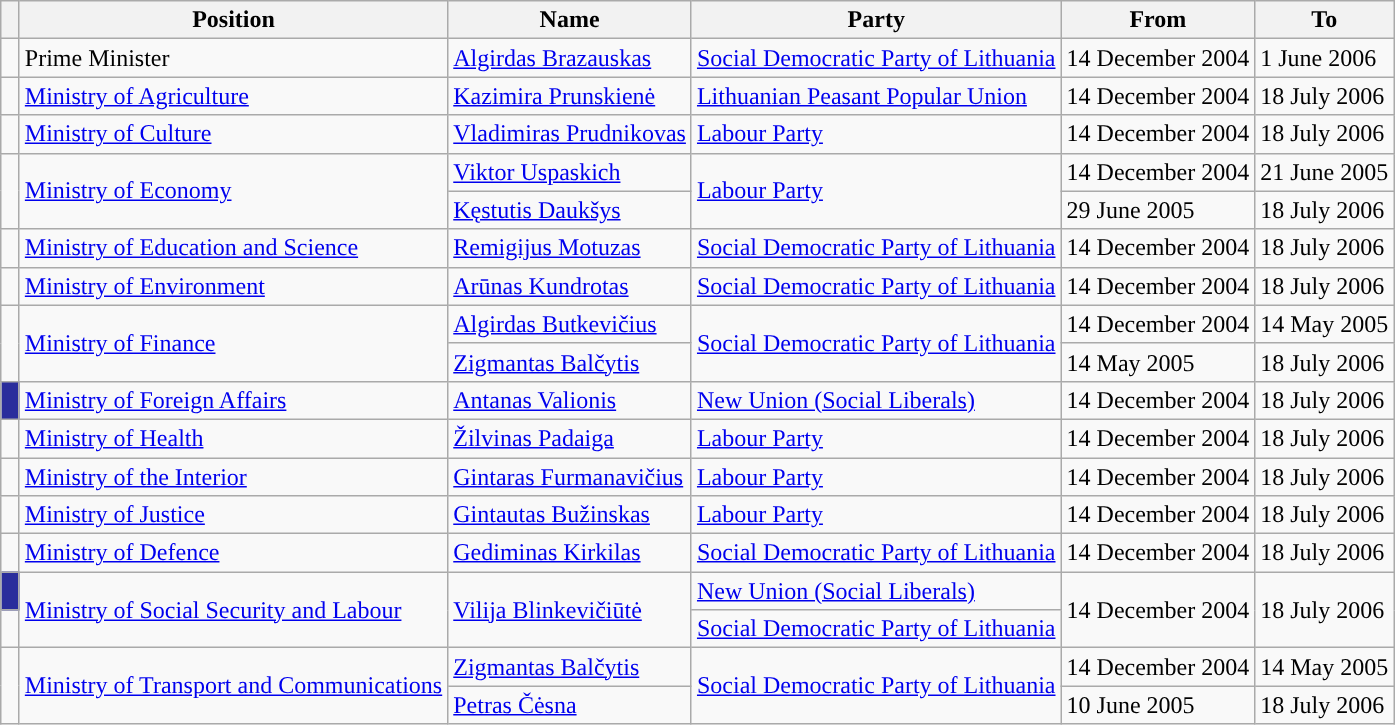<table class="wikitable">
<tr>
<th></th>
<th>Position</th>
<th>Name</th>
<th>Party</th>
<th>From</th>
<th>To</th>
</tr>
<tr>
<td style="background-color: "></td>
<td>Prime Minister</td>
<td><a href='#'>Algirdas Brazauskas</a></td>
<td><a href='#'>Social Democratic Party of Lithuania</a></td>
<td>14 December 2004</td>
<td>1 June 2006</td>
</tr>
<tr>
<td width=5px style="background-color: "></td>
<td><a href='#'>Ministry of Agriculture</a></td>
<td><a href='#'>Kazimira Prunskienė</a></td>
<td><a href='#'>Lithuanian Peasant Popular Union</a></td>
<td>14 December 2004</td>
<td>18 July 2006</td>
</tr>
<tr>
<td style="background-color: "></td>
<td><a href='#'>Ministry of Culture</a></td>
<td><a href='#'>Vladimiras Prudnikovas</a></td>
<td><a href='#'>Labour Party</a></td>
<td>14 December 2004</td>
<td>18 July 2006</td>
</tr>
<tr>
<td rowspan=2 style="background-color: "></td>
<td rowspan=2><a href='#'>Ministry of Economy</a></td>
<td><a href='#'>Viktor Uspaskich</a></td>
<td rowspan=2><a href='#'>Labour Party</a></td>
<td>14 December 2004</td>
<td>21 June 2005</td>
</tr>
<tr>
<td><a href='#'>Kęstutis Daukšys</a></td>
<td>29 June 2005</td>
<td>18 July 2006</td>
</tr>
<tr>
<td style="background-color: "></td>
<td><a href='#'>Ministry of Education and Science</a></td>
<td><a href='#'>Remigijus Motuzas</a></td>
<td><a href='#'>Social Democratic Party of Lithuania</a></td>
<td>14 December 2004</td>
<td>18 July 2006</td>
</tr>
<tr>
<td style="background-color: "></td>
<td><a href='#'>Ministry of Environment</a></td>
<td><a href='#'>Arūnas Kundrotas</a></td>
<td><a href='#'>Social Democratic Party of Lithuania</a></td>
<td>14 December 2004</td>
<td>18 July 2006</td>
</tr>
<tr>
<td rowspan=2 style="background-color: "></td>
<td rowspan=2><a href='#'>Ministry of Finance</a></td>
<td><a href='#'>Algirdas Butkevičius</a></td>
<td rowspan=2><a href='#'>Social Democratic Party of Lithuania</a></td>
<td>14 December 2004</td>
<td>14 May 2005</td>
</tr>
<tr>
<td><a href='#'>Zigmantas Balčytis</a></td>
<td>14 May 2005</td>
<td>18 July 2006</td>
</tr>
<tr>
<td style="background-color: #2A2D9C"></td>
<td><a href='#'>Ministry of Foreign Affairs</a></td>
<td><a href='#'>Antanas Valionis</a></td>
<td><a href='#'>New Union (Social Liberals)</a></td>
<td>14 December 2004</td>
<td>18 July 2006</td>
</tr>
<tr>
<td style="background-color: "></td>
<td><a href='#'>Ministry of Health</a></td>
<td><a href='#'>Žilvinas Padaiga</a></td>
<td><a href='#'>Labour Party</a></td>
<td>14 December 2004</td>
<td>18 July 2006</td>
</tr>
<tr>
<td style="background-color: "></td>
<td><a href='#'>Ministry of the Interior</a></td>
<td><a href='#'>Gintaras Furmanavičius</a></td>
<td><a href='#'>Labour Party</a></td>
<td>14 December 2004</td>
<td>18 July 2006</td>
</tr>
<tr>
<td style="background-color: "></td>
<td><a href='#'>Ministry of Justice</a></td>
<td><a href='#'>Gintautas Bužinskas</a></td>
<td><a href='#'>Labour Party</a></td>
<td>14 December 2004</td>
<td>18 July 2006</td>
</tr>
<tr>
<td style="background-color: "></td>
<td><a href='#'>Ministry of Defence</a></td>
<td><a href='#'>Gediminas Kirkilas</a></td>
<td><a href='#'>Social Democratic Party of Lithuania</a></td>
<td>14 December 2004</td>
<td>18 July 2006</td>
</tr>
<tr>
<td style="background-color: #2A2D9C"></td>
<td rowspan=2><a href='#'>Ministry of Social Security and Labour</a></td>
<td rowspan=2><a href='#'>Vilija Blinkevičiūtė</a></td>
<td><a href='#'>New Union (Social Liberals)</a></td>
<td rowspan=2>14 December 2004</td>
<td rowspan=2>18 July 2006</td>
</tr>
<tr>
<td style="background-color: "></td>
<td><a href='#'>Social Democratic Party of Lithuania</a></td>
</tr>
<tr>
<td rowspan=2 style="background-color: "></td>
<td rowspan=2><a href='#'>Ministry of Transport and Communications</a></td>
<td><a href='#'>Zigmantas Balčytis</a></td>
<td rowspan=2><a href='#'>Social Democratic Party of Lithuania</a></td>
<td>14 December 2004</td>
<td>14 May 2005</td>
</tr>
<tr>
<td><a href='#'>Petras Čėsna</a></td>
<td>10 June 2005</td>
<td>18 July 2006</td>
</tr>
</table>
